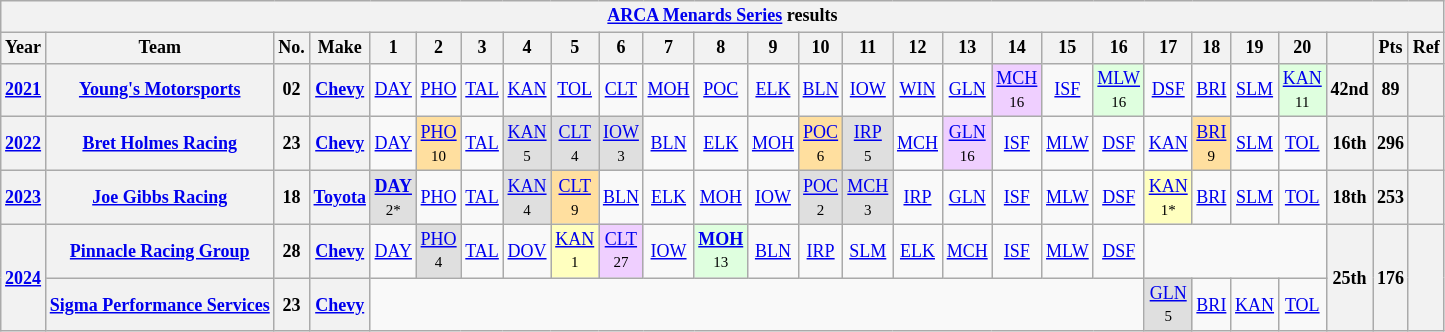<table class="wikitable" style="text-align:center; font-size:75%">
<tr>
<th colspan=27><a href='#'>ARCA Menards Series</a> results</th>
</tr>
<tr>
<th>Year</th>
<th>Team</th>
<th>No.</th>
<th>Make</th>
<th>1</th>
<th>2</th>
<th>3</th>
<th>4</th>
<th>5</th>
<th>6</th>
<th>7</th>
<th>8</th>
<th>9</th>
<th>10</th>
<th>11</th>
<th>12</th>
<th>13</th>
<th>14</th>
<th>15</th>
<th>16</th>
<th>17</th>
<th>18</th>
<th>19</th>
<th>20</th>
<th></th>
<th>Pts</th>
<th>Ref</th>
</tr>
<tr>
<th><a href='#'>2021</a></th>
<th><a href='#'>Young's Motorsports</a></th>
<th>02</th>
<th><a href='#'>Chevy</a></th>
<td><a href='#'>DAY</a></td>
<td><a href='#'>PHO</a></td>
<td><a href='#'>TAL</a></td>
<td><a href='#'>KAN</a></td>
<td><a href='#'>TOL</a></td>
<td><a href='#'>CLT</a></td>
<td><a href='#'>MOH</a></td>
<td><a href='#'>POC</a></td>
<td><a href='#'>ELK</a></td>
<td><a href='#'>BLN</a></td>
<td><a href='#'>IOW</a></td>
<td><a href='#'>WIN</a></td>
<td><a href='#'>GLN</a></td>
<td style="background:#EFCFFF;"><a href='#'>MCH</a><br><small>16</small></td>
<td><a href='#'>ISF</a></td>
<td style="background:#DFFFDF;"><a href='#'>MLW</a><br><small>16</small></td>
<td><a href='#'>DSF</a></td>
<td><a href='#'>BRI</a></td>
<td><a href='#'>SLM</a></td>
<td style="background:#DFFFDF;"><a href='#'>KAN</a><br><small>11</small></td>
<th>42nd</th>
<th>89</th>
<th></th>
</tr>
<tr>
<th><a href='#'>2022</a></th>
<th><a href='#'>Bret Holmes Racing</a></th>
<th>23</th>
<th><a href='#'>Chevy</a></th>
<td><a href='#'>DAY</a></td>
<td style="background:#FFDF9F;"><a href='#'>PHO</a><br><small>10</small></td>
<td><a href='#'>TAL</a></td>
<td style="background:#DFDFDF;"><a href='#'>KAN</a><br><small>5</small></td>
<td style="background:#DFDFDF;"><a href='#'>CLT</a><br><small>4</small></td>
<td style="background:#DFDFDF;"><a href='#'>IOW</a><br><small>3</small></td>
<td><a href='#'>BLN</a></td>
<td><a href='#'>ELK</a></td>
<td><a href='#'>MOH</a></td>
<td style="background:#FFDF9F;"><a href='#'>POC</a><br><small>6</small></td>
<td style="background:#DFDFDF;"><a href='#'>IRP</a><br><small>5</small></td>
<td><a href='#'>MCH</a></td>
<td style="background:#EFCFFF;"><a href='#'>GLN</a><br><small>16</small></td>
<td><a href='#'>ISF</a></td>
<td><a href='#'>MLW</a></td>
<td><a href='#'>DSF</a></td>
<td><a href='#'>KAN</a></td>
<td style="background:#FFDF9F;"><a href='#'>BRI</a><br><small>9</small></td>
<td><a href='#'>SLM</a></td>
<td><a href='#'>TOL</a></td>
<th>16th</th>
<th>296</th>
<th></th>
</tr>
<tr>
<th><a href='#'>2023</a></th>
<th><a href='#'>Joe Gibbs Racing</a></th>
<th>18</th>
<th><a href='#'>Toyota</a></th>
<td style="background:#DFDFDF;"><strong><a href='#'>DAY</a></strong><br><small>2*</small></td>
<td><a href='#'>PHO</a></td>
<td><a href='#'>TAL</a></td>
<td style="background:#DFDFDF;"><a href='#'>KAN</a><br><small>4</small></td>
<td style="background:#FFDF9F;"><a href='#'>CLT</a><br><small>9</small></td>
<td><a href='#'>BLN</a></td>
<td><a href='#'>ELK</a></td>
<td><a href='#'>MOH</a></td>
<td><a href='#'>IOW</a></td>
<td style="background:#DFDFDF;"><a href='#'>POC</a><br><small>2</small></td>
<td style="background:#DFDFDF;"><a href='#'>MCH</a><br><small>3</small></td>
<td><a href='#'>IRP</a></td>
<td><a href='#'>GLN</a></td>
<td><a href='#'>ISF</a></td>
<td><a href='#'>MLW</a></td>
<td><a href='#'>DSF</a></td>
<td style="background:#FFFFBF;"><a href='#'>KAN</a><br><small>1*</small></td>
<td><a href='#'>BRI</a></td>
<td><a href='#'>SLM</a></td>
<td><a href='#'>TOL</a></td>
<th>18th</th>
<th>253</th>
<th></th>
</tr>
<tr>
<th rowspan=2><a href='#'>2024</a></th>
<th><a href='#'>Pinnacle Racing Group</a></th>
<th>28</th>
<th><a href='#'>Chevy</a></th>
<td><a href='#'>DAY</a></td>
<td style="background:#DFDFDF;"><a href='#'>PHO</a><br><small>4</small></td>
<td><a href='#'>TAL</a></td>
<td><a href='#'>DOV</a></td>
<td style="background:#FFFFBF;"><a href='#'>KAN</a><br><small>1</small></td>
<td style="background:#EFCFFF;"><a href='#'>CLT</a><br><small>27</small></td>
<td><a href='#'>IOW</a></td>
<td style="background:#DFFFDF;"><strong><a href='#'>MOH</a></strong><br><small>13</small></td>
<td><a href='#'>BLN</a></td>
<td><a href='#'>IRP</a></td>
<td><a href='#'>SLM</a></td>
<td><a href='#'>ELK</a></td>
<td><a href='#'>MCH</a></td>
<td><a href='#'>ISF</a></td>
<td><a href='#'>MLW</a></td>
<td><a href='#'>DSF</a></td>
<td colspan=4></td>
<th rowspan=2>25th</th>
<th rowspan=2>176</th>
<th rowspan=2></th>
</tr>
<tr>
<th><a href='#'>Sigma Performance Services</a></th>
<th>23</th>
<th><a href='#'>Chevy</a></th>
<td colspan=16></td>
<td style="background:#DFDFDF;"><a href='#'>GLN</a><br><small>5</small></td>
<td><a href='#'>BRI</a></td>
<td><a href='#'>KAN</a></td>
<td><a href='#'>TOL</a></td>
</tr>
</table>
